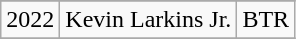<table class="wikitable">
<tr>
</tr>
<tr>
<td>2022</td>
<td>Kevin Larkins Jr.</td>
<td>BTR</td>
</tr>
<tr>
</tr>
</table>
